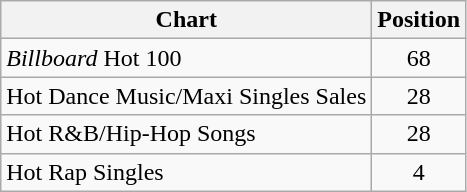<table class="wikitable">
<tr>
<th>Chart</th>
<th>Position</th>
</tr>
<tr>
<td><em>Billboard</em> Hot 100</td>
<td align="center">68</td>
</tr>
<tr>
<td>Hot Dance Music/Maxi Singles Sales</td>
<td align="center">28</td>
</tr>
<tr>
<td>Hot R&B/Hip-Hop Songs</td>
<td align="center">28</td>
</tr>
<tr>
<td>Hot Rap Singles</td>
<td align="center">4</td>
</tr>
</table>
